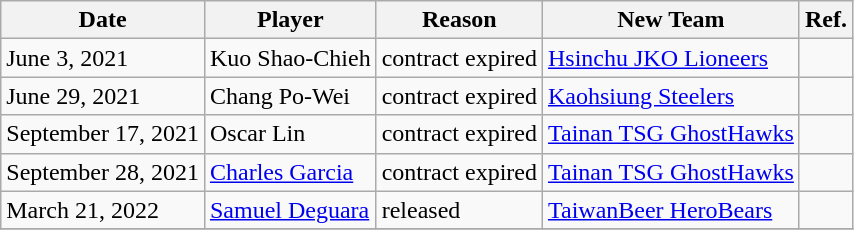<table class="wikitable">
<tr>
<th>Date</th>
<th>Player</th>
<th>Reason</th>
<th>New Team</th>
<th>Ref.</th>
</tr>
<tr>
<td>June 3, 2021</td>
<td>Kuo Shao-Chieh</td>
<td>contract expired</td>
<td><a href='#'>Hsinchu JKO Lioneers</a></td>
<td></td>
</tr>
<tr>
<td>June 29, 2021</td>
<td>Chang Po-Wei</td>
<td>contract expired</td>
<td><a href='#'>Kaohsiung Steelers</a></td>
<td></td>
</tr>
<tr>
<td>September 17, 2021</td>
<td>Oscar Lin</td>
<td>contract expired</td>
<td><a href='#'>Tainan TSG GhostHawks</a></td>
<td></td>
</tr>
<tr>
<td>September 28, 2021</td>
<td><a href='#'>Charles Garcia</a></td>
<td>contract expired</td>
<td><a href='#'>Tainan TSG GhostHawks</a></td>
<td></td>
</tr>
<tr>
<td>March 21, 2022</td>
<td><a href='#'>Samuel Deguara</a></td>
<td>released</td>
<td><a href='#'>TaiwanBeer HeroBears</a></td>
<td></td>
</tr>
<tr>
</tr>
</table>
